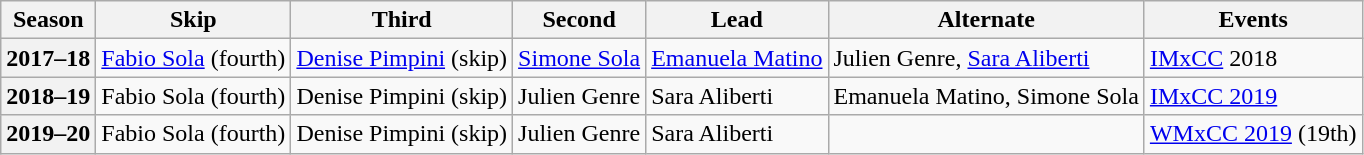<table class="wikitable">
<tr>
<th scope="col">Season</th>
<th scope="col">Skip</th>
<th scope="col">Third</th>
<th scope="col">Second</th>
<th scope="col">Lead</th>
<th scope="col">Alternate</th>
<th scope="col">Events</th>
</tr>
<tr>
<th scope="row">2017–18</th>
<td><a href='#'>Fabio Sola</a> (fourth)</td>
<td><a href='#'>Denise Pimpini</a> (skip)</td>
<td><a href='#'>Simone Sola</a></td>
<td><a href='#'>Emanuela Matino</a></td>
<td>Julien Genre, <a href='#'>Sara Aliberti</a></td>
<td><a href='#'>IMxCC</a> 2018 </td>
</tr>
<tr>
<th scope="row">2018–19</th>
<td>Fabio Sola (fourth)</td>
<td>Denise Pimpini (skip)</td>
<td>Julien Genre</td>
<td>Sara Aliberti</td>
<td>Emanuela Matino, Simone Sola</td>
<td><a href='#'>IMxCC 2019</a> </td>
</tr>
<tr>
<th scope="row">2019–20</th>
<td>Fabio Sola (fourth)</td>
<td>Denise Pimpini (skip)</td>
<td>Julien Genre</td>
<td>Sara Aliberti</td>
<td></td>
<td><a href='#'>WMxCC 2019</a> (19th)</td>
</tr>
</table>
